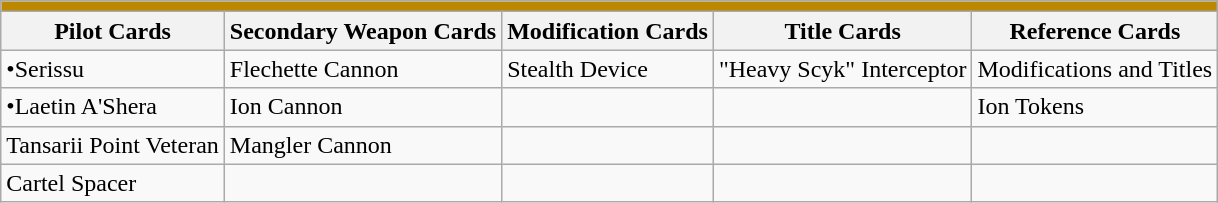<table class="wikitable sortable">
<tr style="background:#bb8800;">
<td colspan="9"></td>
</tr>
<tr style="background:#f0f0f0;">
<th>Pilot Cards</th>
<th>Secondary Weapon Cards</th>
<th>Modification Cards</th>
<th>Title Cards</th>
<th>Reference Cards</th>
</tr>
<tr>
<td>•Serissu</td>
<td>Flechette Cannon</td>
<td>Stealth Device</td>
<td>"Heavy Scyk" Interceptor</td>
<td>Modifications and Titles</td>
</tr>
<tr>
<td>•Laetin A'Shera</td>
<td>Ion Cannon</td>
<td></td>
<td></td>
<td>Ion Tokens</td>
</tr>
<tr>
<td>Tansarii Point Veteran</td>
<td>Mangler Cannon</td>
<td></td>
<td></td>
<td></td>
</tr>
<tr>
<td>Cartel Spacer</td>
<td></td>
<td></td>
<td></td>
<td></td>
</tr>
</table>
